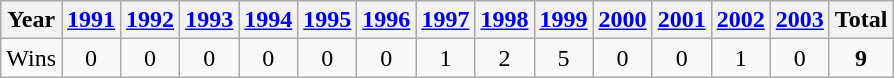<table class="wikitable">
<tr style="background:#ffc;">
<th scope="col">Year</th>
<th scope="col"><a href='#'>1991</a></th>
<th scope="col"><a href='#'>1992</a></th>
<th scope="col"><a href='#'>1993</a></th>
<th scope="col"><a href='#'>1994</a></th>
<th scope="col"><a href='#'>1995</a></th>
<th scope="col"><a href='#'>1996</a></th>
<th scope="col"><a href='#'>1997</a></th>
<th scope="col"><a href='#'>1998</a></th>
<th scope="col"><a href='#'>1999</a></th>
<th scope="col"><a href='#'>2000</a></th>
<th scope="col"><a href='#'>2001</a></th>
<th scope="col"><a href='#'>2002</a></th>
<th scope="col"><a href='#'>2003</a></th>
<th scope="col">Total</th>
</tr>
<tr align=center>
<td>Wins</td>
<td>0</td>
<td>0</td>
<td>0</td>
<td>0</td>
<td>0</td>
<td>0</td>
<td>1</td>
<td>2</td>
<td>5</td>
<td>0</td>
<td>0</td>
<td>1</td>
<td>0</td>
<td><strong>9</strong></td>
</tr>
</table>
